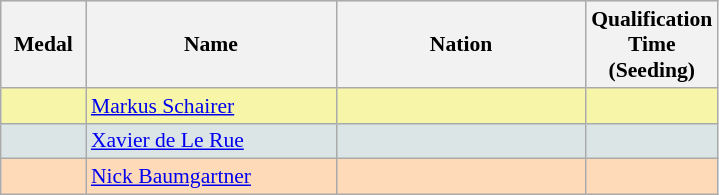<table class=wikitable style="border:1px solid #AAAAAA;font-size:90%">
<tr bgcolor="#E4E4E4">
<th width=50>Medal</th>
<th width=160>Name</th>
<th width=160>Nation</th>
<th width=80>Qualification Time (Seeding)</th>
</tr>
<tr bgcolor="#F7F6A8">
<td align="center"></td>
<td><a href='#'>Markus Schairer</a></td>
<td></td>
<td align="center"></td>
</tr>
<tr bgcolor="#DCE5E5">
<td align="center"></td>
<td><a href='#'>Xavier de Le Rue</a></td>
<td></td>
<td align="center"></td>
</tr>
<tr bgcolor="#FFDAB9">
<td align="center"></td>
<td><a href='#'>Nick Baumgartner</a></td>
<td></td>
<td align="center"></td>
</tr>
</table>
